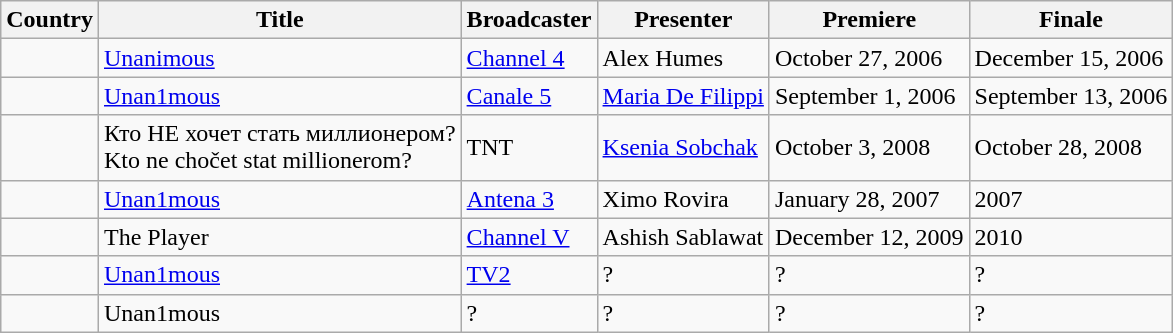<table class="wikitable">
<tr>
<th>Country</th>
<th>Title</th>
<th>Broadcaster</th>
<th>Presenter</th>
<th>Premiere</th>
<th>Finale</th>
</tr>
<tr>
<td></td>
<td><a href='#'>Unanimous</a></td>
<td><a href='#'>Channel 4</a></td>
<td>Alex Humes</td>
<td>October 27, 2006</td>
<td>December 15, 2006</td>
</tr>
<tr>
<td></td>
<td><a href='#'>Unan1mous</a></td>
<td><a href='#'>Canale 5</a></td>
<td><a href='#'>Maria De Filippi</a></td>
<td>September 1, 2006</td>
<td>September 13, 2006</td>
</tr>
<tr>
<td></td>
<td>Кто НЕ хочет стать миллионером?<br>Kto ne chočet stat millionerom?</td>
<td>TNT</td>
<td><a href='#'>Ksenia Sobchak</a></td>
<td>October 3, 2008</td>
<td>October 28, 2008</td>
</tr>
<tr>
<td></td>
<td><a href='#'>Unan1mous</a></td>
<td><a href='#'>Antena 3</a></td>
<td>Ximo Rovira</td>
<td>January 28, 2007</td>
<td>2007</td>
</tr>
<tr>
<td></td>
<td>The Player</td>
<td><a href='#'>Channel V</a></td>
<td>Ashish Sablawat</td>
<td>December 12, 2009</td>
<td>2010</td>
</tr>
<tr>
<td></td>
<td><a href='#'>Unan1mous</a></td>
<td><a href='#'>TV2</a></td>
<td>?</td>
<td>?</td>
<td>?</td>
</tr>
<tr>
<td></td>
<td>Unan1mous</td>
<td>?</td>
<td>?</td>
<td>?</td>
<td>?</td>
</tr>
</table>
